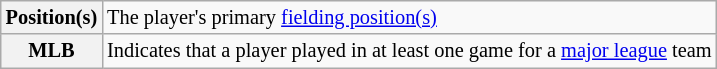<table class="wikitable plainrowheaders" style="font-size:85%">
<tr>
<th scope="row" style="text-align:center"><strong>Position(s)</strong></th>
<td>The player's primary <a href='#'>fielding position(s)</a></td>
</tr>
<tr>
<th scope="row" style="text-align:center"><strong>MLB</strong></th>
<td>Indicates that a player played in at least one game for a <a href='#'>major league</a> team</td>
</tr>
</table>
